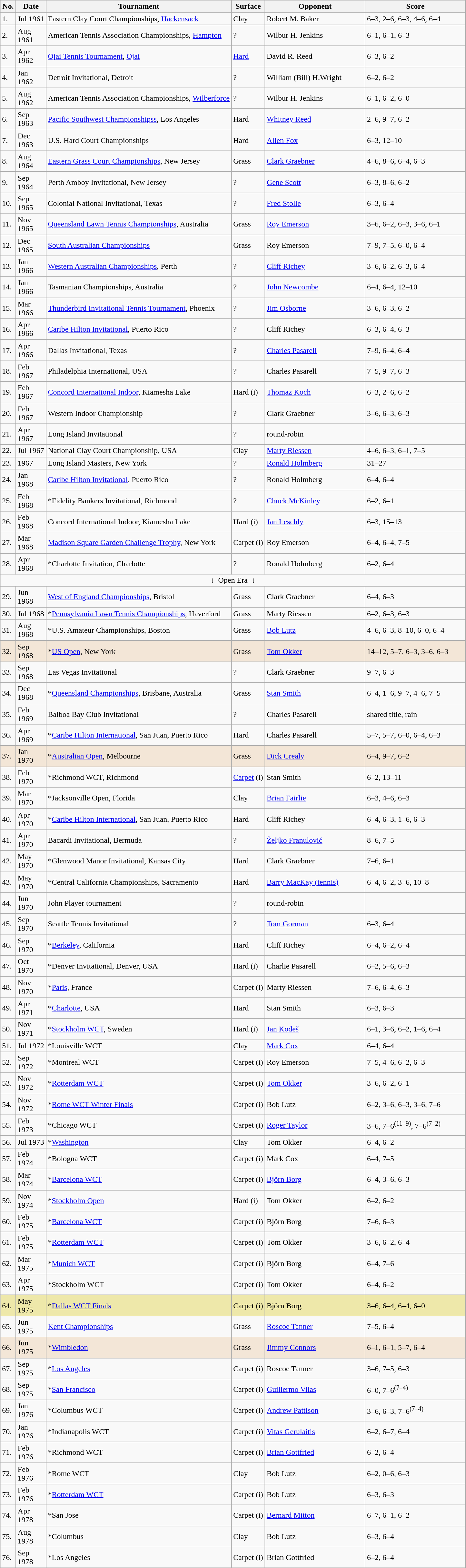<table class="sortable wikitable">
<tr>
<th style="width:25px">No.</th>
<th style="width:55px">Date</th>
<th>Tournament</th>
<th>Surface</th>
<th style="width:200px">Opponent</th>
<th style="width:200px" class="unsortable">Score</th>
</tr>
<tr>
<td>1.</td>
<td>Jul 1961</td>
<td>Eastern Clay Court Championships, <a href='#'>Hackensack</a></td>
<td>Clay</td>
<td> Robert M. Baker</td>
<td>6–3, 2–6, 6–3, 4–6, 6–4</td>
</tr>
<tr>
<td>2.</td>
<td>Aug 1961</td>
<td>American Tennis Association Championships, <a href='#'>Hampton</a></td>
<td>?</td>
<td> Wilbur H. Jenkins</td>
<td>6–1, 6–1, 6–3</td>
</tr>
<tr>
<td>3.</td>
<td>Apr 1962</td>
<td><a href='#'>Ojai Tennis Tournament</a>, <a href='#'>Ojai</a></td>
<td><a href='#'>Hard</a></td>
<td> David R. Reed</td>
<td>6–3, 6–2</td>
</tr>
<tr>
<td>4.</td>
<td>Jan 1962</td>
<td>Detroit Invitational, Detroit</td>
<td>?</td>
<td> William (Bill) H.Wright</td>
<td>6–2, 6–2</td>
</tr>
<tr>
<td>5.</td>
<td>Aug 1962</td>
<td>American Tennis Association Championships, <a href='#'>Wilberforce</a></td>
<td>?</td>
<td> Wilbur H. Jenkins</td>
<td>6–1, 6–2, 6–0</td>
</tr>
<tr>
<td>6.</td>
<td>Sep 1963</td>
<td><a href='#'>Pacific Southwest Championshipss</a>, Los Angeles</td>
<td>Hard</td>
<td> <a href='#'>Whitney Reed</a></td>
<td>2–6, 9–7, 6–2</td>
</tr>
<tr>
<td>7.</td>
<td>Dec 1963</td>
<td>U.S. Hard Court Championships</td>
<td>Hard</td>
<td> <a href='#'>Allen Fox</a></td>
<td>6–3, 12–10</td>
</tr>
<tr>
<td>8.</td>
<td>Aug 1964</td>
<td><a href='#'>Eastern Grass Court Championships</a>, New Jersey</td>
<td>Grass</td>
<td> <a href='#'>Clark Graebner</a></td>
<td>4–6, 8–6, 6–4, 6–3</td>
</tr>
<tr>
<td>9.</td>
<td>Sep 1964</td>
<td>Perth Amboy Invitational, New Jersey</td>
<td>?</td>
<td> <a href='#'>Gene Scott</a></td>
<td>6–3, 8–6, 6–2</td>
</tr>
<tr>
<td>10.</td>
<td>Sep 1965</td>
<td>Colonial National Invitational, Texas</td>
<td>?</td>
<td> <a href='#'>Fred Stolle</a></td>
<td>6–3, 6–4</td>
</tr>
<tr>
<td>11.</td>
<td>Nov 1965</td>
<td><a href='#'>Queensland Lawn Tennis Championships</a>, Australia</td>
<td>Grass</td>
<td> <a href='#'>Roy Emerson</a></td>
<td>3–6, 6–2, 6–3, 3–6, 6–1</td>
</tr>
<tr>
<td>12.</td>
<td>Dec 1965</td>
<td><a href='#'>South Australian Championships</a></td>
<td>Grass</td>
<td> Roy Emerson</td>
<td>7–9, 7–5, 6–0, 6–4</td>
</tr>
<tr>
<td>13.</td>
<td>Jan 1966</td>
<td><a href='#'>Western Australian Championships</a>, Perth</td>
<td>?</td>
<td> <a href='#'>Cliff Richey</a></td>
<td>3–6, 6–2, 6–3, 6–4</td>
</tr>
<tr>
<td>14.</td>
<td>Jan 1966</td>
<td>Tasmanian Championships, Australia</td>
<td>?</td>
<td> <a href='#'>John Newcombe</a></td>
<td>6–4, 6–4, 12–10</td>
</tr>
<tr>
<td>15.</td>
<td>Mar 1966</td>
<td><a href='#'>Thunderbird Invitational Tennis Tournament</a>, Phoenix</td>
<td>?</td>
<td> <a href='#'>Jim Osborne</a></td>
<td>3–6, 6–3, 6–2</td>
</tr>
<tr>
<td>16.</td>
<td>Apr 1966</td>
<td><a href='#'>Caribe Hilton Invitational</a>, Puerto Rico</td>
<td>?</td>
<td> Cliff Richey</td>
<td>6–3, 6–4, 6–3</td>
</tr>
<tr>
<td>17.</td>
<td>Apr 1966</td>
<td>Dallas Invitational, Texas</td>
<td>?</td>
<td> <a href='#'>Charles Pasarell</a></td>
<td>7–9, 6–4, 6–4</td>
</tr>
<tr>
<td>18.</td>
<td>Feb 1967</td>
<td>Philadelphia International, USA</td>
<td>?</td>
<td> Charles Pasarell</td>
<td>7–5, 9–7, 6–3</td>
</tr>
<tr>
<td>19.</td>
<td>Feb 1967</td>
<td><a href='#'>Concord International Indoor</a>, Kiamesha Lake</td>
<td>Hard (i)</td>
<td> <a href='#'>Thomaz Koch</a></td>
<td>6–3, 2–6, 6–2</td>
</tr>
<tr>
<td>20.</td>
<td>Feb 1967</td>
<td>Western Indoor Championship</td>
<td>?</td>
<td> Clark Graebner</td>
<td>3–6, 6–3, 6–3</td>
</tr>
<tr>
<td>21.</td>
<td>Apr 1967</td>
<td>Long Island Invitational</td>
<td>?</td>
<td>round-robin</td>
<td></td>
</tr>
<tr>
<td>22.</td>
<td>Jul 1967</td>
<td>National Clay Court Championship, USA</td>
<td>Clay</td>
<td> <a href='#'>Marty Riessen</a></td>
<td>4–6, 6–3, 6–1, 7–5</td>
</tr>
<tr>
<td>23.</td>
<td>1967</td>
<td>Long Island Masters, New York</td>
<td>?</td>
<td> <a href='#'>Ronald Holmberg</a></td>
<td>31–27</td>
</tr>
<tr>
<td>24.</td>
<td>Jan 1968</td>
<td><a href='#'>Caribe Hilton Invitational</a>, Puerto Rico</td>
<td>?</td>
<td> Ronald Holmberg</td>
<td>6–4, 6–4</td>
</tr>
<tr>
<td>25.</td>
<td>Feb 1968</td>
<td>*Fidelity Bankers Invitational, Richmond</td>
<td>?</td>
<td> <a href='#'>Chuck McKinley</a></td>
<td>6–2, 6–1</td>
</tr>
<tr>
<td>26.</td>
<td>Feb 1968</td>
<td>Concord International Indoor, Kiamesha Lake</td>
<td>Hard (i)</td>
<td> <a href='#'>Jan Leschly</a></td>
<td>6–3, 15–13</td>
</tr>
<tr>
<td>27.</td>
<td>Mar 1968</td>
<td><a href='#'>Madison Square Garden Challenge Trophy</a>, New York</td>
<td>Carpet (i)</td>
<td> Roy Emerson</td>
<td>6–4, 6–4, 7–5</td>
</tr>
<tr>
<td>28.</td>
<td>Apr 1968</td>
<td>*Charlotte Invitation, Charlotte</td>
<td>?</td>
<td> Ronald Holmberg</td>
<td>6–2, 6–4</td>
</tr>
<tr>
<td colspan="7" align="center">↓  Open Era  ↓</td>
</tr>
<tr>
<td>29.</td>
<td>Jun 1968</td>
<td><a href='#'>West of England Championships</a>, Bristol</td>
<td>Grass</td>
<td> Clark Graebner</td>
<td>6–4, 6–3</td>
</tr>
<tr>
<td>30.</td>
<td>Jul 1968</td>
<td>*<a href='#'>Pennsylvania Lawn Tennis Championships</a>, Haverford</td>
<td>Grass</td>
<td> Marty Riessen</td>
<td>6–2, 6–3, 6–3</td>
</tr>
<tr>
<td>31.</td>
<td>Aug 1968</td>
<td>*U.S. Amateur Championships, Boston</td>
<td>Grass</td>
<td> <a href='#'>Bob Lutz</a></td>
<td>4–6, 6–3, 8–10, 6–0, 6–4</td>
</tr>
<tr>
</tr>
<tr style="background:#f3e6d7;">
<td>32.</td>
<td>Sep 1968</td>
<td>*<a href='#'>US Open</a>, New York</td>
<td>Grass</td>
<td> <a href='#'>Tom Okker</a></td>
<td>14–12, 5–7, 6–3, 3–6, 6–3</td>
</tr>
<tr>
<td>33.</td>
<td>Sep 1968</td>
<td>Las Vegas Invitational</td>
<td>?</td>
<td> Clark Graebner</td>
<td>9–7, 6–3</td>
</tr>
<tr>
<td>34.</td>
<td>Dec 1968</td>
<td>*<a href='#'>Queensland Championships</a>, Brisbane, Australia</td>
<td>Grass</td>
<td> <a href='#'>Stan Smith</a></td>
<td>6–4, 1–6, 9–7, 4–6, 7–5</td>
</tr>
<tr>
<td>35.</td>
<td>Feb 1969</td>
<td>Balboa Bay Club Invitational</td>
<td>?</td>
<td> Charles Pasarell</td>
<td>shared title, rain</td>
</tr>
<tr>
<td>36.</td>
<td>Apr 1969</td>
<td>*<a href='#'>Caribe Hilton International</a>, San Juan, Puerto Rico</td>
<td>Hard</td>
<td> Charles Pasarell</td>
<td>5–7, 5–7, 6–0, 6–4, 6–3</td>
</tr>
<tr>
</tr>
<tr style="background:#f3e6d7;">
<td>37.</td>
<td>Jan 1970</td>
<td>*<a href='#'>Australian Open</a>, Melbourne</td>
<td>Grass</td>
<td> <a href='#'>Dick Crealy</a></td>
<td>6–4, 9–7, 6–2</td>
</tr>
<tr>
<td>38.</td>
<td>Feb 1970</td>
<td>*Richmond WCT, Richmond</td>
<td><a href='#'>Carpet</a> (i)</td>
<td> Stan Smith</td>
<td>6–2, 13–11</td>
</tr>
<tr>
<td>39.</td>
<td>Mar 1970</td>
<td>*Jacksonville Open, Florida</td>
<td>Clay</td>
<td> <a href='#'>Brian Fairlie</a></td>
<td>6–3, 4–6, 6–3</td>
</tr>
<tr>
<td>40.</td>
<td>Apr 1970</td>
<td>*<a href='#'>Caribe Hilton International</a>, San Juan, Puerto Rico</td>
<td>Hard</td>
<td> Cliff Richey</td>
<td>6–4, 6–3, 1–6, 6–3</td>
</tr>
<tr>
<td>41.</td>
<td>Apr 1970</td>
<td>Bacardi Invitational, Bermuda</td>
<td>?</td>
<td> <a href='#'>Željko Franulović</a></td>
<td>8–6, 7–5</td>
</tr>
<tr>
<td>42.</td>
<td>May 1970</td>
<td>*Glenwood Manor Invitational, Kansas City</td>
<td>Hard</td>
<td> Clark Graebner</td>
<td>7–6, 6–1</td>
</tr>
<tr>
<td>43.</td>
<td>May 1970</td>
<td>*Central California Championships, Sacramento</td>
<td>Hard</td>
<td> <a href='#'>Barry MacKay (tennis)</a></td>
<td>6–4, 6–2, 3–6, 10–8</td>
</tr>
<tr>
<td>44.</td>
<td>Jun 1970</td>
<td>John Player tournament</td>
<td>?</td>
<td>round-robin</td>
<td></td>
</tr>
<tr>
<td>45.</td>
<td>Sep 1970</td>
<td>Seattle Tennis Invitational</td>
<td>?</td>
<td> <a href='#'>Tom Gorman</a></td>
<td>6–3, 6–4</td>
</tr>
<tr>
<td>46.</td>
<td>Sep 1970</td>
<td>*<a href='#'>Berkeley</a>, California</td>
<td>Hard</td>
<td> Cliff Richey</td>
<td>6–4, 6–2, 6–4</td>
</tr>
<tr>
<td>47.</td>
<td>Oct 1970</td>
<td>*Denver Invitational, Denver, USA</td>
<td>Hard (i)</td>
<td> Charlie Pasarell</td>
<td>6–2, 5–6, 6–3</td>
</tr>
<tr>
<td>48.</td>
<td>Nov 1970</td>
<td>*<a href='#'>Paris</a>, France</td>
<td>Carpet (i)</td>
<td> Marty Riessen</td>
<td>7–6, 6–4, 6–3</td>
</tr>
<tr>
<td>49.</td>
<td>Apr 1971</td>
<td>*<a href='#'>Charlotte</a>, USA</td>
<td>Hard</td>
<td> Stan Smith</td>
<td>6–3, 6–3</td>
</tr>
<tr>
<td>50.</td>
<td>Nov 1971</td>
<td>*<a href='#'>Stockholm WCT</a>, Sweden</td>
<td>Hard (i)</td>
<td> <a href='#'>Jan Kodeš</a></td>
<td>6–1, 3–6, 6–2, 1–6, 6–4</td>
</tr>
<tr>
<td>51.</td>
<td>Jul 1972</td>
<td>*Louisville WCT</td>
<td>Clay</td>
<td> <a href='#'>Mark Cox</a></td>
<td>6–4, 6–4</td>
</tr>
<tr>
<td>52.</td>
<td>Sep 1972</td>
<td>*Montreal WCT</td>
<td>Carpet (i)</td>
<td> Roy Emerson</td>
<td>7–5, 4–6, 6–2, 6–3</td>
</tr>
<tr>
<td>53.</td>
<td>Nov 1972</td>
<td>*<a href='#'>Rotterdam WCT</a></td>
<td>Carpet (i)</td>
<td> <a href='#'>Tom Okker</a></td>
<td>3–6, 6–2, 6–1</td>
</tr>
<tr>
<td>54.</td>
<td>Nov 1972</td>
<td>*<a href='#'>Rome WCT Winter Finals</a></td>
<td>Carpet (i)</td>
<td> Bob Lutz</td>
<td>6–2, 3–6, 6–3, 3–6, 7–6</td>
</tr>
<tr>
<td>55.</td>
<td>Feb 1973</td>
<td>*Chicago WCT</td>
<td>Carpet (i)</td>
<td> <a href='#'>Roger Taylor</a></td>
<td>3–6, 7–6<sup>(11–9)</sup>, 7–6<sup>(7–2)</sup></td>
</tr>
<tr>
<td>56.</td>
<td>Jul 1973</td>
<td>*<a href='#'>Washington</a></td>
<td>Clay</td>
<td> Tom Okker</td>
<td>6–4, 6–2</td>
</tr>
<tr>
<td>57.</td>
<td>Feb 1974</td>
<td>*Bologna WCT</td>
<td>Carpet (i)</td>
<td> Mark Cox</td>
<td>6–4, 7–5</td>
</tr>
<tr>
<td>58.</td>
<td>Mar 1974</td>
<td>*<a href='#'>Barcelona WCT</a></td>
<td>Carpet (i)</td>
<td> <a href='#'>Björn Borg</a></td>
<td>6–4, 3–6, 6–3</td>
</tr>
<tr>
<td>59.</td>
<td>Nov 1974</td>
<td>*<a href='#'>Stockholm Open</a></td>
<td>Hard (i)</td>
<td> Tom Okker</td>
<td>6–2, 6–2</td>
</tr>
<tr>
<td>60.</td>
<td>Feb 1975</td>
<td>*<a href='#'>Barcelona WCT</a></td>
<td>Carpet (i)</td>
<td> Björn Borg</td>
<td>7–6, 6–3</td>
</tr>
<tr>
<td>61.</td>
<td>Feb 1975</td>
<td>*<a href='#'>Rotterdam WCT</a></td>
<td>Carpet (i)</td>
<td> Tom Okker</td>
<td>3–6, 6–2, 6–4</td>
</tr>
<tr>
<td>62.</td>
<td>Mar 1975</td>
<td>*<a href='#'>Munich WCT</a></td>
<td>Carpet (i)</td>
<td> Björn Borg</td>
<td>6–4, 7–6</td>
</tr>
<tr>
<td>63.</td>
<td>Apr 1975</td>
<td>*Stockholm WCT</td>
<td>Carpet (i)</td>
<td> Tom Okker</td>
<td>6–4, 6–2</td>
</tr>
<tr bgcolor=#EEE8AA>
<td>64.</td>
<td>May 1975</td>
<td>*<a href='#'>Dallas WCT Finals</a></td>
<td>Carpet (i)</td>
<td> Björn Borg</td>
<td>3–6, 6–4, 6–4, 6–0</td>
</tr>
<tr style="background:#f3e6d7;">
</tr>
<tr>
<td>65.</td>
<td>Jun 1975</td>
<td><a href='#'>Kent Championships</a></td>
<td>Grass</td>
<td> <a href='#'>Roscoe Tanner</a></td>
<td>7–5, 6–4</td>
</tr>
<tr style="background:#f3e6d7;">
<td>66.</td>
<td>Jun 1975</td>
<td>*<a href='#'>Wimbledon</a></td>
<td>Grass</td>
<td> <a href='#'>Jimmy Connors</a></td>
<td>6–1, 6–1, 5–7, 6–4</td>
</tr>
<tr>
<td>67.</td>
<td>Sep 1975</td>
<td>*<a href='#'>Los Angeles</a></td>
<td>Carpet (i)</td>
<td> Roscoe Tanner</td>
<td>3–6, 7–5, 6–3</td>
</tr>
<tr>
<td>68.</td>
<td>Sep 1975</td>
<td>*<a href='#'>San Francisco</a></td>
<td>Carpet (i)</td>
<td> <a href='#'>Guillermo Vilas</a></td>
<td>6–0, 7–6<sup>(7–4)</sup></td>
</tr>
<tr>
<td>69.</td>
<td>Jan 1976</td>
<td>*Columbus WCT</td>
<td>Carpet (i)</td>
<td> <a href='#'>Andrew Pattison</a></td>
<td>3–6, 6–3, 7–6<sup>(7–4)</sup></td>
</tr>
<tr>
<td>70.</td>
<td>Jan 1976</td>
<td>*Indianapolis WCT</td>
<td>Carpet (i)</td>
<td> <a href='#'>Vitas Gerulaitis</a></td>
<td>6–2, 6–7, 6–4</td>
</tr>
<tr>
<td>71.</td>
<td>Feb 1976</td>
<td>*Richmond WCT</td>
<td>Carpet (i)</td>
<td> <a href='#'>Brian Gottfried</a></td>
<td>6–2, 6–4</td>
</tr>
<tr>
<td>72.</td>
<td>Feb 1976</td>
<td>*Rome WCT</td>
<td>Clay</td>
<td> Bob Lutz</td>
<td>6–2, 0–6, 6–3</td>
</tr>
<tr>
<td>73.</td>
<td>Feb 1976</td>
<td>*<a href='#'>Rotterdam WCT</a></td>
<td>Carpet (i)</td>
<td> Bob Lutz</td>
<td>6–3, 6–3</td>
</tr>
<tr>
<td>74.</td>
<td>Apr 1978</td>
<td>*San Jose</td>
<td>Carpet (i)</td>
<td> <a href='#'>Bernard Mitton</a></td>
<td>6–7, 6–1, 6–2</td>
</tr>
<tr>
<td>75.</td>
<td>Aug 1978</td>
<td>*Columbus</td>
<td>Clay</td>
<td> Bob Lutz</td>
<td>6–3, 6–4</td>
</tr>
<tr>
<td>76.</td>
<td>Sep 1978</td>
<td>*Los Angeles</td>
<td>Carpet (i)</td>
<td> Brian Gottfried</td>
<td>6–2, 6–4</td>
</tr>
</table>
